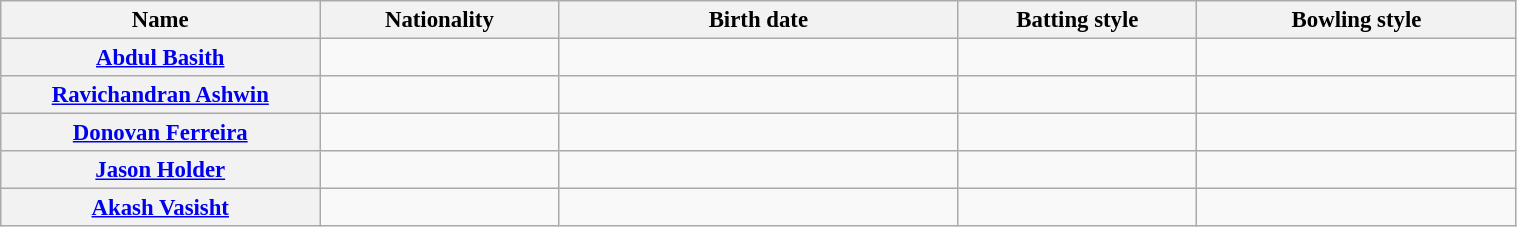<table class="wikitable plainrowheaders" style="font-size:95%; width:80%;">
<tr>
<th scope="col" style="width:20%;">Name</th>
<th scope="col" style="width:15%;">Nationality</th>
<th scope="col" style="width:25%;">Birth date</th>
<th scope="col" style="width:15%;">Batting style</th>
<th scope="col" style="width:20%;">Bowling style</th>
</tr>
<tr>
<th scope="row"><a href='#'>Abdul Basith</a></th>
<td></td>
<td></td>
<td></td>
<td></td>
</tr>
<tr>
<th scope="row"><a href='#'>Ravichandran Ashwin</a></th>
<td></td>
<td></td>
<td></td>
<td></td>
</tr>
<tr>
<th scope="row"><a href='#'>Donovan Ferreira</a></th>
<td></td>
<td></td>
<td></td>
<td></td>
</tr>
<tr>
<th scope="row"><a href='#'>Jason Holder</a></th>
<td></td>
<td></td>
<td></td>
<td></td>
</tr>
<tr>
<th scope="row"><a href='#'>Akash Vasisht</a></th>
<td></td>
<td></td>
<td></td>
<td></td>
</tr>
</table>
